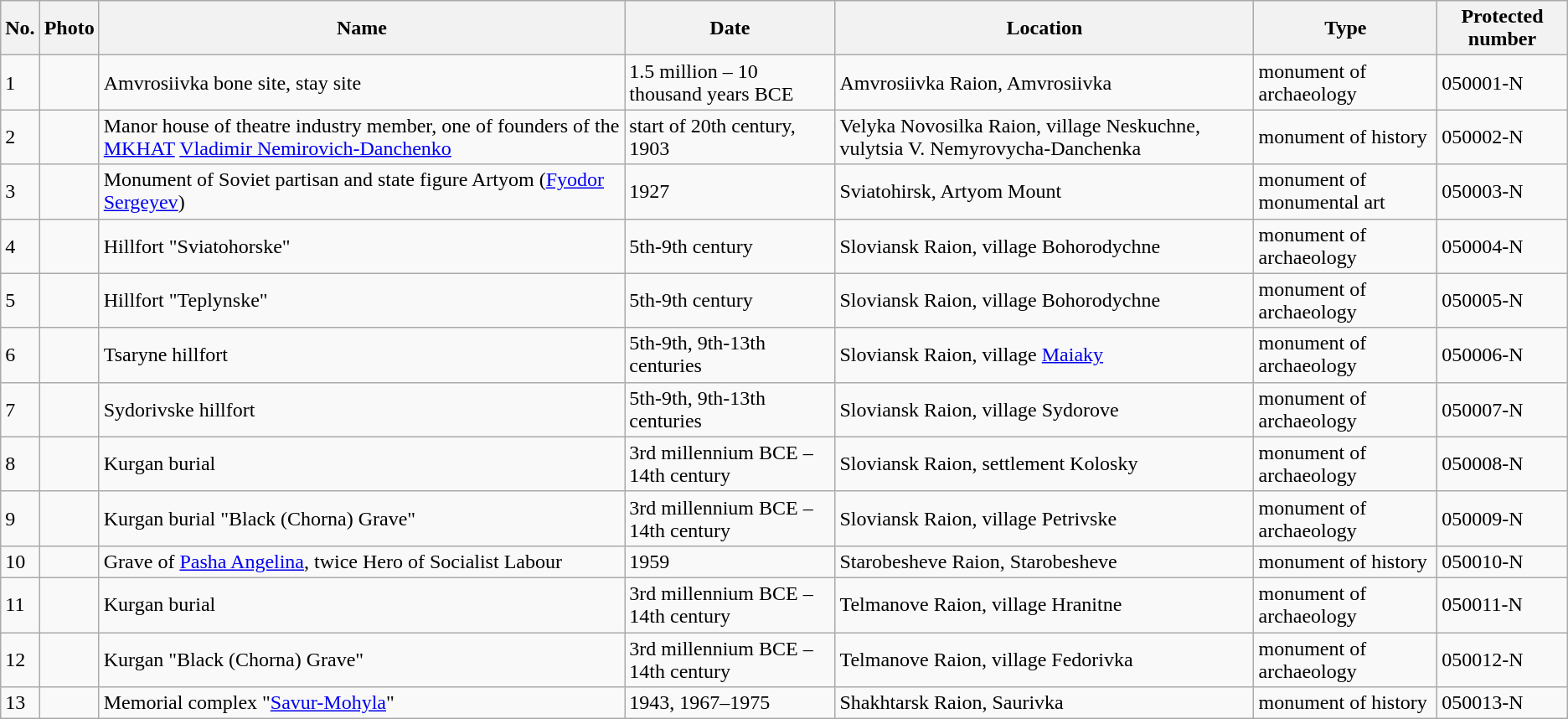<table class="wikitable">
<tr>
<th>No.</th>
<th>Photo</th>
<th>Name</th>
<th>Date</th>
<th>Location</th>
<th>Type</th>
<th>Protected number</th>
</tr>
<tr>
<td>1</td>
<td></td>
<td>Amvrosiivka bone site, stay site</td>
<td>1.5 million – 10 thousand years BCE</td>
<td>Amvrosiivka Raion, Amvrosiivka</td>
<td>monument of archaeology</td>
<td>050001-N</td>
</tr>
<tr>
<td>2</td>
<td></td>
<td>Manor house of theatre industry member, one of founders of the <a href='#'>MKHAT</a> <a href='#'>Vladimir Nemirovich-Danchenko</a></td>
<td>start of 20th century, 1903</td>
<td>Velyka Novosilka Raion, village Neskuchne, vulytsia V. Nemyrovycha-Danchenka</td>
<td>monument of history</td>
<td>050002-N</td>
</tr>
<tr>
<td>3</td>
<td></td>
<td>Monument of Soviet partisan and state figure Artyom (<a href='#'>Fyodor Sergeyev</a>)</td>
<td>1927</td>
<td>Sviatohirsk, Artyom Mount</td>
<td>monument of monumental art</td>
<td>050003-N</td>
</tr>
<tr>
<td>4</td>
<td></td>
<td>Hillfort "Sviatohorske"</td>
<td>5th-9th century</td>
<td>Sloviansk Raion, village Bohorodychne</td>
<td>monument of archaeology</td>
<td>050004-N</td>
</tr>
<tr>
<td>5</td>
<td></td>
<td>Hillfort "Teplynske"</td>
<td>5th-9th century</td>
<td>Sloviansk Raion, village Bohorodychne</td>
<td>monument of archaeology</td>
<td>050005-N</td>
</tr>
<tr>
<td>6</td>
<td></td>
<td>Tsaryne hillfort</td>
<td>5th-9th, 9th-13th centuries</td>
<td>Sloviansk Raion, village <a href='#'>Maiaky</a></td>
<td>monument of archaeology</td>
<td>050006-N</td>
</tr>
<tr>
<td>7</td>
<td></td>
<td>Sydorivske hillfort</td>
<td>5th-9th, 9th-13th centuries</td>
<td>Sloviansk Raion, village Sydorove</td>
<td>monument of archaeology</td>
<td>050007-N</td>
</tr>
<tr>
<td>8</td>
<td></td>
<td>Kurgan burial</td>
<td>3rd millennium BCE – 14th century</td>
<td>Sloviansk Raion, settlement Kolosky</td>
<td>monument of archaeology</td>
<td>050008-N</td>
</tr>
<tr>
<td>9</td>
<td></td>
<td>Kurgan burial "Black (Chorna) Grave"</td>
<td>3rd millennium BCE – 14th century</td>
<td>Sloviansk Raion, village Petrivske</td>
<td>monument of archaeology</td>
<td>050009-N</td>
</tr>
<tr>
<td>10</td>
<td></td>
<td>Grave of <a href='#'>Pasha Angelina</a>, twice Hero of Socialist Labour</td>
<td>1959</td>
<td>Starobesheve Raion, Starobesheve</td>
<td>monument of history</td>
<td>050010-N</td>
</tr>
<tr>
<td>11</td>
<td></td>
<td>Kurgan burial</td>
<td>3rd millennium BCE – 14th century</td>
<td>Telmanove Raion, village Hranitne</td>
<td>monument of archaeology</td>
<td>050011-N</td>
</tr>
<tr>
<td>12</td>
<td></td>
<td>Kurgan "Black (Chorna) Grave"</td>
<td>3rd millennium BCE – 14th century</td>
<td>Telmanove Raion, village Fedorivka</td>
<td>monument of archaeology</td>
<td>050012-N</td>
</tr>
<tr>
<td>13</td>
<td></td>
<td>Memorial complex "<a href='#'>Savur-Mohyla</a>"</td>
<td>1943, 1967–1975</td>
<td>Shakhtarsk Raion, Saurivka</td>
<td>monument of history</td>
<td>050013-N</td>
</tr>
</table>
